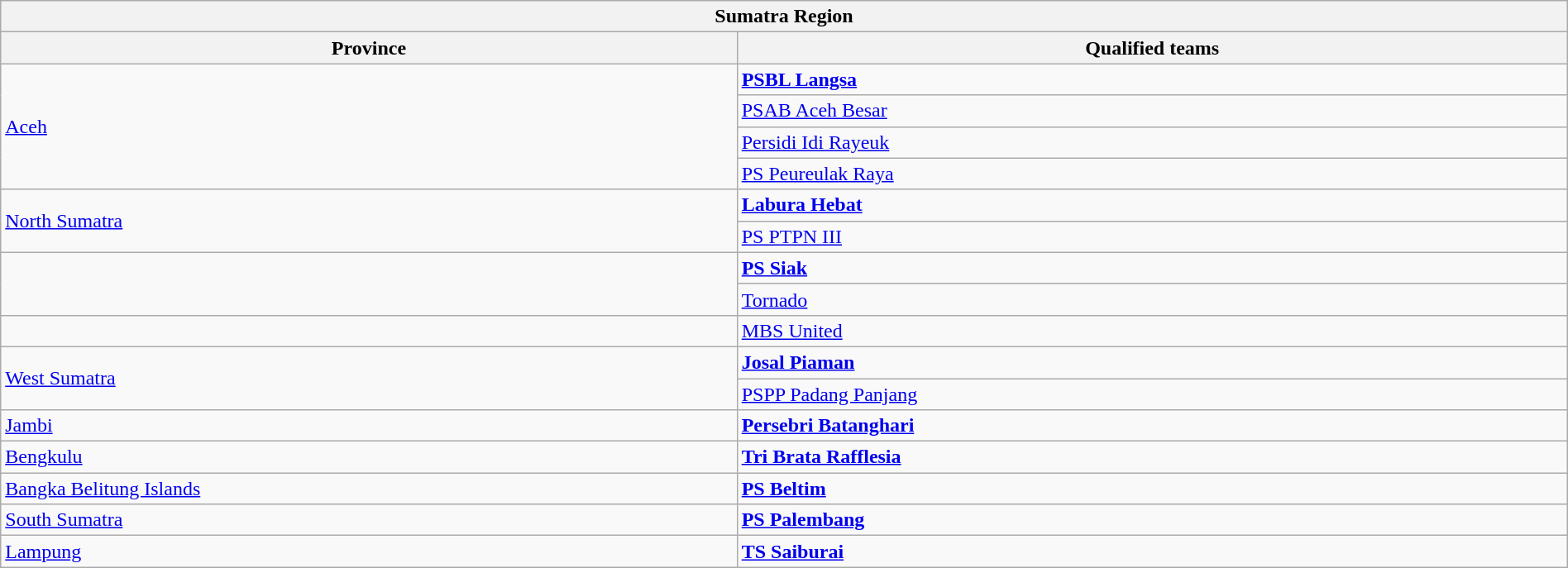<table class="wikitable sortable" style="width:100%;">
<tr>
<th colspan="2"><strong>Sumatra Region</strong></th>
</tr>
<tr>
<th style="width:47%;">Province</th>
<th style="width:53%;">Qualified teams</th>
</tr>
<tr>
<td rowspan="4"> <a href='#'>Aceh</a></td>
<td><strong><a href='#'>PSBL Langsa</a></strong></td>
</tr>
<tr>
<td><a href='#'>PSAB Aceh Besar</a></td>
</tr>
<tr>
<td><a href='#'>Persidi Idi Rayeuk</a></td>
</tr>
<tr>
<td><a href='#'>PS Peureulak Raya</a></td>
</tr>
<tr>
<td rowspan="2"> <a href='#'>North Sumatra</a></td>
<td><strong><a href='#'>Labura Hebat</a></strong></td>
</tr>
<tr>
<td><a href='#'>PS PTPN III</a></td>
</tr>
<tr>
<td rowspan="2"> </td>
<td><strong><a href='#'>PS Siak</a></strong></td>
</tr>
<tr>
<td><a href='#'>Tornado</a></td>
</tr>
<tr>
<td> </td>
<td><a href='#'>MBS United</a></td>
</tr>
<tr>
<td rowspan="2"> <a href='#'>West Sumatra</a></td>
<td><strong><a href='#'>Josal Piaman</a></strong></td>
</tr>
<tr>
<td><a href='#'>PSPP Padang Panjang</a></td>
</tr>
<tr>
<td> <a href='#'>Jambi</a></td>
<td><strong><a href='#'>Persebri Batanghari</a></strong></td>
</tr>
<tr>
<td> <a href='#'>Bengkulu</a></td>
<td><strong><a href='#'>Tri Brata Rafflesia</a></strong></td>
</tr>
<tr>
<td> <a href='#'>Bangka Belitung Islands</a></td>
<td><strong><a href='#'>PS Beltim</a></strong></td>
</tr>
<tr>
<td> <a href='#'>South Sumatra</a></td>
<td><strong><a href='#'>PS Palembang</a></strong></td>
</tr>
<tr>
<td rowspan "2"> <a href='#'>Lampung</a></td>
<td><strong><a href='#'>TS Saiburai</a></strong></td>
</tr>
</table>
